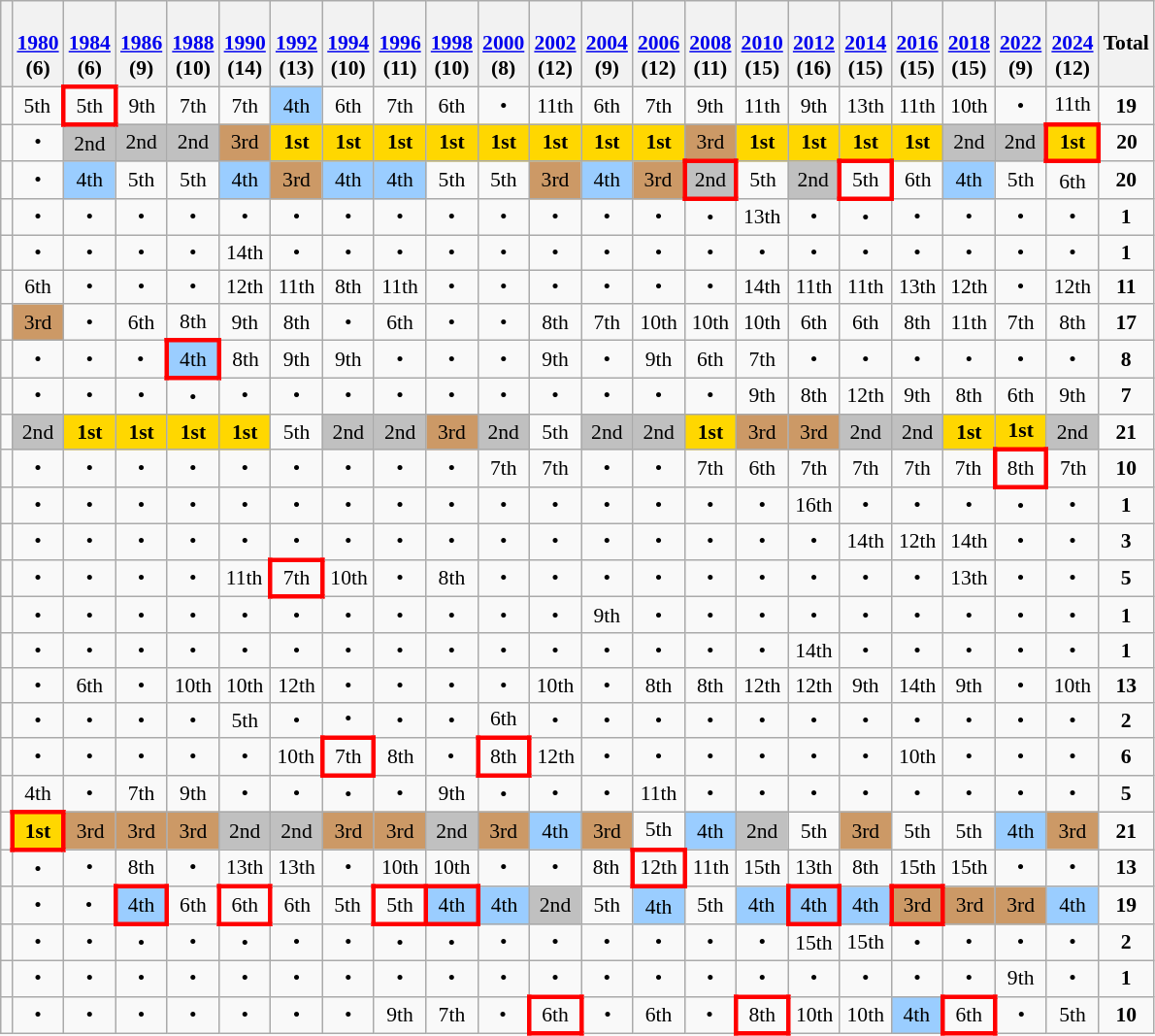<table class="wikitable shortable" style="text-align:center; font-size:90%">
<tr>
<th></th>
<th><br><a href='#'>1980</a><br>(6)</th>
<th><br><a href='#'>1984</a><br>(6)</th>
<th><br><a href='#'>1986</a><br>(9)</th>
<th><br><a href='#'>1988</a><br>(10)</th>
<th><br><a href='#'>1990</a><br>(14)</th>
<th><br><a href='#'>1992</a><br>(13)</th>
<th><br><a href='#'>1994</a><br>(10)</th>
<th><br><a href='#'>1996</a><br>(11)</th>
<th><br><a href='#'>1998</a><br>(10)</th>
<th><br><a href='#'>2000</a><br>(8)</th>
<th><br><a href='#'>2002</a><br>(12)</th>
<th><br><a href='#'>2004</a><br>(9)</th>
<th><br><a href='#'>2006</a><br>(12)</th>
<th><br><a href='#'>2008</a><br>(11)</th>
<th><br><a href='#'>2010</a><br>(15)</th>
<th><br><a href='#'>2012</a><br>(16)</th>
<th><br><a href='#'>2014</a><br>(15)</th>
<th><br><a href='#'>2016</a><br>(15)</th>
<th><br><a href='#'>2018</a><br>(15)</th>
<th><br><a href='#'>2022</a><br>(9)</th>
<th><br><a href='#'>2024</a><br>(12)</th>
<th>Total</th>
</tr>
<tr>
<td align=left></td>
<td>5th</td>
<td style="border:3px solid red">5th</td>
<td>9th</td>
<td>7th</td>
<td>7th</td>
<td bgcolor="9acdff">4th</td>
<td>6th</td>
<td>7th</td>
<td>6th</td>
<td>•</td>
<td>11th</td>
<td>6th</td>
<td>7th</td>
<td>9th</td>
<td>11th</td>
<td>9th</td>
<td>13th</td>
<td>11th</td>
<td>10th</td>
<td>•</td>
<td>11th</td>
<td><strong>19</strong></td>
</tr>
<tr>
<td align=left></td>
<td>•</td>
<td bgcolor=silver>2nd</td>
<td bgcolor=silver>2nd</td>
<td bgcolor=silver>2nd</td>
<td bgcolor=#cc9966>3rd</td>
<td bgcolor=gold><strong>1st</strong></td>
<td bgcolor=gold><strong>1st</strong></td>
<td bgcolor=gold><strong>1st</strong></td>
<td bgcolor=gold><strong>1st</strong></td>
<td bgcolor=gold><strong>1st</strong></td>
<td bgcolor=gold><strong>1st</strong></td>
<td bgcolor=gold><strong>1st</strong></td>
<td bgcolor=gold><strong>1st</strong></td>
<td bgcolor=#cc9966>3rd</td>
<td bgcolor=gold><strong>1st</strong></td>
<td bgcolor=gold><strong>1st</strong></td>
<td bgcolor=gold><strong>1st</strong></td>
<td bgcolor=gold><strong>1st</strong></td>
<td bgcolor=silver>2nd</td>
<td bgcolor=silver>2nd</td>
<td style="border:3px solid red" bgcolor=gold><strong>1st</strong></td>
<td><strong>20</strong></td>
</tr>
<tr>
<td align=left></td>
<td>•</td>
<td bgcolor="9acdff">4th</td>
<td>5th</td>
<td>5th</td>
<td bgcolor="9acdff">4th</td>
<td bgcolor=#cc9966>3rd</td>
<td bgcolor="9acdff">4th</td>
<td bgcolor="9acdff">4th</td>
<td>5th</td>
<td>5th</td>
<td bgcolor=#cc9966>3rd</td>
<td bgcolor="9acdff">4th</td>
<td bgcolor=#cc9966>3rd</td>
<td style="border:3px solid red" bgcolor=silver>2nd</td>
<td>5th</td>
<td bgcolor=silver>2nd</td>
<td style="border:3px solid red">5th</td>
<td>6th</td>
<td bgcolor="9acdff">4th</td>
<td>5th</td>
<td>6th</td>
<td><strong>20</strong></td>
</tr>
<tr>
<td align=left></td>
<td>•</td>
<td>•</td>
<td>•</td>
<td>•</td>
<td>•</td>
<td>•</td>
<td>•</td>
<td>•</td>
<td>•</td>
<td>•</td>
<td>•</td>
<td>•</td>
<td>•</td>
<td>•</td>
<td>13th</td>
<td>•</td>
<td>•</td>
<td>•</td>
<td>•</td>
<td>•</td>
<td>•</td>
<td><strong>1</strong></td>
</tr>
<tr>
<td align=left></td>
<td>•</td>
<td>•</td>
<td>•</td>
<td>•</td>
<td>14th</td>
<td>•</td>
<td>•</td>
<td>•</td>
<td>•</td>
<td>•</td>
<td>•</td>
<td>•</td>
<td>•</td>
<td>•</td>
<td>•</td>
<td>•</td>
<td>•</td>
<td>•</td>
<td>•</td>
<td>•</td>
<td>•</td>
<td><strong>1</strong></td>
</tr>
<tr>
<td align=left></td>
<td>6th</td>
<td>•</td>
<td>•</td>
<td>•</td>
<td>12th</td>
<td>11th</td>
<td>8th</td>
<td>11th</td>
<td>•</td>
<td>•</td>
<td>•</td>
<td>•</td>
<td>•</td>
<td>•</td>
<td>14th</td>
<td>11th</td>
<td>11th</td>
<td>13th</td>
<td>12th</td>
<td>•</td>
<td>12th</td>
<td><strong>11</strong></td>
</tr>
<tr>
<td align=left></td>
<td bgcolor=#cc9966>3rd</td>
<td>•</td>
<td>6th</td>
<td>8th</td>
<td>9th</td>
<td>8th</td>
<td>•</td>
<td>6th</td>
<td>•</td>
<td>•</td>
<td>8th</td>
<td>7th</td>
<td>10th</td>
<td>10th</td>
<td>10th</td>
<td>6th</td>
<td>6th</td>
<td>8th</td>
<td>11th</td>
<td>7th</td>
<td>8th</td>
<td><strong>17</strong></td>
</tr>
<tr>
<td align=left></td>
<td>•</td>
<td>•</td>
<td>•</td>
<td style="border:3px solid red" bgcolor="9acdff">4th</td>
<td>8th</td>
<td>9th</td>
<td>9th</td>
<td>•</td>
<td>•</td>
<td>•</td>
<td>9th</td>
<td>•</td>
<td>9th</td>
<td>6th</td>
<td>7th</td>
<td>•</td>
<td>•</td>
<td>•</td>
<td>•</td>
<td>•</td>
<td>•</td>
<td><strong>8</strong></td>
</tr>
<tr>
<td align=left></td>
<td>•</td>
<td>•</td>
<td>•</td>
<td>•</td>
<td>•</td>
<td>•</td>
<td>•</td>
<td>•</td>
<td>•</td>
<td>•</td>
<td>•</td>
<td>•</td>
<td>•</td>
<td>•</td>
<td>9th</td>
<td>8th</td>
<td>12th</td>
<td>9th</td>
<td>8th</td>
<td>6th</td>
<td>9th</td>
<td><strong>7</strong></td>
</tr>
<tr>
<td align=left></td>
<td bgcolor=silver>2nd</td>
<td bgcolor=gold><strong>1st</strong></td>
<td bgcolor=gold><strong>1st</strong></td>
<td bgcolor=gold><strong>1st</strong></td>
<td bgcolor=gold><strong>1st</strong></td>
<td>5th</td>
<td bgcolor=silver>2nd</td>
<td bgcolor=silver>2nd</td>
<td bgcolor=#cc9966>3rd</td>
<td bgcolor=silver>2nd</td>
<td>5th</td>
<td bgcolor=silver>2nd</td>
<td bgcolor=silver>2nd</td>
<td bgcolor=gold><strong>1st</strong></td>
<td bgcolor=#cc9966>3rd</td>
<td bgcolor=#cc9966>3rd</td>
<td bgcolor=silver>2nd</td>
<td bgcolor=silver>2nd</td>
<td bgcolor=gold><strong>1st</strong></td>
<td bgcolor=gold><strong>1st</strong></td>
<td bgcolor=silver>2nd</td>
<td><strong>21</strong></td>
</tr>
<tr>
<td Balign=left></td>
<td>•</td>
<td>•</td>
<td>•</td>
<td>•</td>
<td>•</td>
<td>•</td>
<td>•</td>
<td>•</td>
<td>•</td>
<td>7th</td>
<td>7th</td>
<td>•</td>
<td>•</td>
<td>7th</td>
<td>6th</td>
<td>7th</td>
<td>7th</td>
<td>7th</td>
<td>7th</td>
<td style="border:3px solid red">8th</td>
<td>7th</td>
<td><strong>10</strong></td>
</tr>
<tr>
<td align=left></td>
<td>•</td>
<td>•</td>
<td>•</td>
<td>•</td>
<td>•</td>
<td>•</td>
<td>•</td>
<td>•</td>
<td>•</td>
<td>•</td>
<td>•</td>
<td>•</td>
<td>•</td>
<td>•</td>
<td>•</td>
<td>16th</td>
<td>•</td>
<td>•</td>
<td>•</td>
<td>•</td>
<td>•</td>
<td><strong>1</strong></td>
</tr>
<tr>
<td align=left></td>
<td>•</td>
<td>•</td>
<td>•</td>
<td>•</td>
<td>•</td>
<td>•</td>
<td>•</td>
<td>•</td>
<td>•</td>
<td>•</td>
<td>•</td>
<td>•</td>
<td>•</td>
<td>•</td>
<td>•</td>
<td>•</td>
<td>14th</td>
<td>12th</td>
<td>14th</td>
<td>•</td>
<td>•</td>
<td><strong>3</strong></td>
</tr>
<tr>
<td align=left></td>
<td>•</td>
<td>•</td>
<td>•</td>
<td>•</td>
<td>11th</td>
<td style="border:3px solid red">7th</td>
<td>10th</td>
<td>•</td>
<td>8th</td>
<td>•</td>
<td>•</td>
<td>•</td>
<td>•</td>
<td>•</td>
<td>•</td>
<td>•</td>
<td>•</td>
<td>•</td>
<td>13th</td>
<td>•</td>
<td>•</td>
<td><strong>5</strong></td>
</tr>
<tr>
<td align=left></td>
<td>•</td>
<td>•</td>
<td>•</td>
<td>•</td>
<td>•</td>
<td>•</td>
<td>•</td>
<td>•</td>
<td>•</td>
<td>•</td>
<td>•</td>
<td>9th</td>
<td>•</td>
<td>•</td>
<td>•</td>
<td>•</td>
<td>•</td>
<td>•</td>
<td>•</td>
<td>•</td>
<td>•</td>
<td><strong>1</strong></td>
</tr>
<tr>
<td align=left></td>
<td>•</td>
<td>•</td>
<td>•</td>
<td>•</td>
<td>•</td>
<td>•</td>
<td>•</td>
<td>•</td>
<td>•</td>
<td>•</td>
<td>•</td>
<td>•</td>
<td>•</td>
<td>•</td>
<td>•</td>
<td>14th</td>
<td>•</td>
<td>•</td>
<td>•</td>
<td>•</td>
<td>•</td>
<td><strong>1</strong></td>
</tr>
<tr>
<td align=left></td>
<td>•</td>
<td>6th</td>
<td>•</td>
<td>10th</td>
<td>10th</td>
<td>12th</td>
<td>•</td>
<td>•</td>
<td>•</td>
<td>•</td>
<td>10th</td>
<td>•</td>
<td>8th</td>
<td>8th</td>
<td>12th</td>
<td>12th</td>
<td>9th</td>
<td>14th</td>
<td>9th</td>
<td>•</td>
<td>10th</td>
<td><strong>13</strong></td>
</tr>
<tr>
<td align=left></td>
<td>•</td>
<td>•</td>
<td>•</td>
<td>•</td>
<td>5th</td>
<td>•</td>
<td>•</td>
<td>•</td>
<td>•</td>
<td>6th</td>
<td>•</td>
<td>•</td>
<td>•</td>
<td>•</td>
<td>•</td>
<td>•</td>
<td>•</td>
<td>•</td>
<td>•</td>
<td>•</td>
<td>•</td>
<td><strong>2</strong></td>
</tr>
<tr>
<td align=left></td>
<td>•</td>
<td>•</td>
<td>•</td>
<td>•</td>
<td>•</td>
<td>10th</td>
<td style="border:3px solid red">7th</td>
<td>8th</td>
<td>•</td>
<td style="border:3px solid red">8th</td>
<td>12th</td>
<td>•</td>
<td>•</td>
<td>•</td>
<td>•</td>
<td>•</td>
<td>•</td>
<td>10th</td>
<td>•</td>
<td>•</td>
<td>•</td>
<td><strong>6</strong></td>
</tr>
<tr>
<td align=left></td>
<td>4th</td>
<td>•</td>
<td>7th</td>
<td>9th</td>
<td>•</td>
<td>•</td>
<td>•</td>
<td>•</td>
<td>9th</td>
<td>•</td>
<td>•</td>
<td>•</td>
<td>11th</td>
<td>•</td>
<td>•</td>
<td>•</td>
<td>•</td>
<td>•</td>
<td>•</td>
<td>•</td>
<td>•</td>
<td><strong>5</strong></td>
</tr>
<tr>
<td align=left></td>
<td style="border:3px solid red" bgcolor=gold><strong>1st</strong></td>
<td bgcolor=#cc9966>3rd</td>
<td bgcolor=#cc9966>3rd</td>
<td bgcolor=#cc9966>3rd</td>
<td bgcolor=silver>2nd</td>
<td bgcolor=silver>2nd</td>
<td bgcolor=#cc9966>3rd</td>
<td bgcolor=#cc9966>3rd</td>
<td bgcolor=silver>2nd</td>
<td bgcolor=#cc9966>3rd</td>
<td bgcolor="9acdff">4th</td>
<td bgcolor=#cc9966>3rd</td>
<td>5th</td>
<td bgcolor="9acdff">4th</td>
<td bgcolor=silver>2nd</td>
<td>5th</td>
<td bgcolor=#cc9966>3rd</td>
<td>5th</td>
<td>5th</td>
<td bgcolor="9acdff">4th</td>
<td bgcolor=#cc9966>3rd</td>
<td><strong>21</strong></td>
</tr>
<tr>
<td align=left></td>
<td>•</td>
<td>•</td>
<td>8th</td>
<td>•</td>
<td>13th</td>
<td>13th</td>
<td>•</td>
<td>10th</td>
<td>10th</td>
<td>•</td>
<td>•</td>
<td>8th</td>
<td style="border:3px solid red">12th</td>
<td>11th</td>
<td>15th</td>
<td>13th</td>
<td>8th</td>
<td>15th</td>
<td>15th</td>
<td>•</td>
<td>•</td>
<td><strong>13</strong></td>
</tr>
<tr>
<td align=left></td>
<td>•</td>
<td>•</td>
<td style="border:3px solid red" bgcolor="9acdff">4th</td>
<td>6th</td>
<td style="border:3px solid red">6th</td>
<td>6th</td>
<td>5th</td>
<td style="border:3px solid red">5th</td>
<td style="border:3px solid red" bgcolor="9acdff">4th</td>
<td bgcolor="9acdff">4th</td>
<td bgcolor=silver>2nd</td>
<td>5th</td>
<td bgcolor="9acdff">4th</td>
<td>5th</td>
<td bgcolor="9acdff">4th</td>
<td style="border:3px solid red" bgcolor="9acdff">4th</td>
<td bgcolor="9acdff">4th</td>
<td style="border:3px solid red" bgcolor=#cc9966>3rd</td>
<td bgcolor=#cc9966>3rd</td>
<td bgcolor=#cc9966>3rd</td>
<td bgcolor="9acdff">4th</td>
<td><strong>19</strong></td>
</tr>
<tr>
<td align=left></td>
<td>•</td>
<td>•</td>
<td>•</td>
<td>•</td>
<td>•</td>
<td>•</td>
<td>•</td>
<td>•</td>
<td>•</td>
<td>•</td>
<td>•</td>
<td>•</td>
<td>•</td>
<td>•</td>
<td>•</td>
<td>15th</td>
<td>15th</td>
<td>•</td>
<td>•</td>
<td>•</td>
<td>•</td>
<td><strong>2</strong></td>
</tr>
<tr>
<td align=left></td>
<td>•</td>
<td>•</td>
<td>•</td>
<td>•</td>
<td>•</td>
<td>•</td>
<td>•</td>
<td>•</td>
<td>•</td>
<td>•</td>
<td>•</td>
<td>•</td>
<td>•</td>
<td>•</td>
<td>•</td>
<td>•</td>
<td>•</td>
<td>•</td>
<td>•</td>
<td>9th</td>
<td>•</td>
<td><strong>1</strong></td>
</tr>
<tr>
<td align=left></td>
<td>•</td>
<td>•</td>
<td>•</td>
<td>•</td>
<td>•</td>
<td>•</td>
<td>•</td>
<td>9th</td>
<td>7th</td>
<td>•</td>
<td style="border:3px solid red">6th</td>
<td>•</td>
<td>6th</td>
<td>•</td>
<td style="border:3px solid red">8th</td>
<td>10th</td>
<td>10th</td>
<td bgcolor="9acdff">4th</td>
<td style="border:3px solid red">6th</td>
<td>•</td>
<td>5th</td>
<td><strong>10</strong></td>
</tr>
</table>
